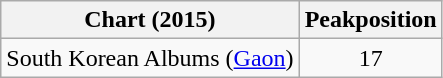<table class="wikitable">
<tr>
<th>Chart (2015)</th>
<th>Peakposition</th>
</tr>
<tr>
<td>South Korean Albums (<a href='#'>Gaon</a>)</td>
<td align="center">17</td>
</tr>
</table>
